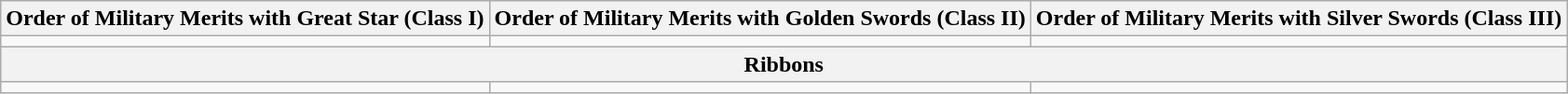<table class="wikitable">
<tr>
<th>Order of Military Merits with Great Star (Class I)</th>
<th>Order of Military Merits with Golden Swords (Class II)</th>
<th>Order of Military Merits with Silver Swords (Class III)</th>
</tr>
<tr>
<td></td>
<td></td>
<td></td>
</tr>
<tr>
<th colspan="4">Ribbons</th>
</tr>
<tr>
<td></td>
<td></td>
<td></td>
</tr>
</table>
